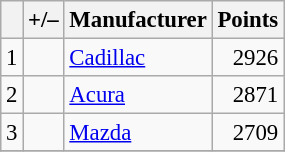<table class="wikitable" style="font-size: 95%;">
<tr>
<th scope="col"></th>
<th scope="col">+/–</th>
<th scope="col">Manufacturer</th>
<th scope="col">Points</th>
</tr>
<tr>
<td align=center>1</td>
<td align="left"></td>
<td> <a href='#'>Cadillac</a></td>
<td align=right>2926</td>
</tr>
<tr>
<td align=center>2</td>
<td align="left"></td>
<td> <a href='#'>Acura</a></td>
<td align=right>2871</td>
</tr>
<tr>
<td align=center>3</td>
<td align="left"></td>
<td> <a href='#'>Mazda</a></td>
<td align=right>2709</td>
</tr>
<tr>
</tr>
</table>
